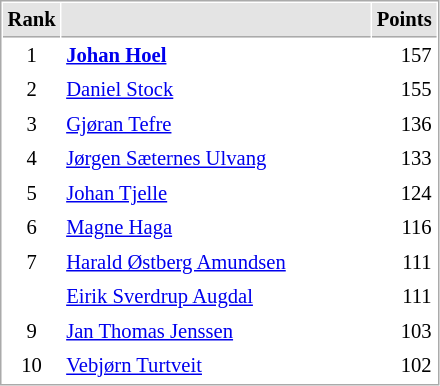<table cellspacing="1" cellpadding="3" style="border:1px solid #AAAAAA;font-size:86%">
<tr style="background-color: #E4E4E4;">
<th style="border-bottom:1px solid #AAAAAA" width=10>Rank</th>
<th style="border-bottom:1px solid #AAAAAA" width=200></th>
<th style="border-bottom:1px solid #AAAAAA" width=20 align=right>Points</th>
</tr>
<tr>
<td align=center>1</td>
<td> <strong><a href='#'>Johan Hoel</a></strong></td>
<td align=right>157</td>
</tr>
<tr>
<td align=center>2</td>
<td> <a href='#'>Daniel Stock</a></td>
<td align=right>155</td>
</tr>
<tr>
<td align=center>3</td>
<td> <a href='#'>Gjøran Tefre</a></td>
<td align=right>136</td>
</tr>
<tr>
<td align=center>4</td>
<td> <a href='#'>Jørgen Sæternes Ulvang</a></td>
<td align=right>133</td>
</tr>
<tr>
<td align=center>5</td>
<td> <a href='#'>Johan Tjelle</a></td>
<td align=right>124</td>
</tr>
<tr>
<td align=center>6</td>
<td> <a href='#'>Magne Haga</a></td>
<td align=right>116</td>
</tr>
<tr>
<td align=center>7</td>
<td> <a href='#'>Harald Østberg Amundsen</a></td>
<td align=right>111</td>
</tr>
<tr>
<td align=center></td>
<td> <a href='#'>Eirik Sverdrup Augdal</a></td>
<td align=right>111</td>
</tr>
<tr>
<td align=center>9</td>
<td> <a href='#'>Jan Thomas Jenssen</a></td>
<td align=right>103</td>
</tr>
<tr>
<td align=center>10</td>
<td> <a href='#'>Vebjørn Turtveit</a></td>
<td align=right>102</td>
</tr>
</table>
